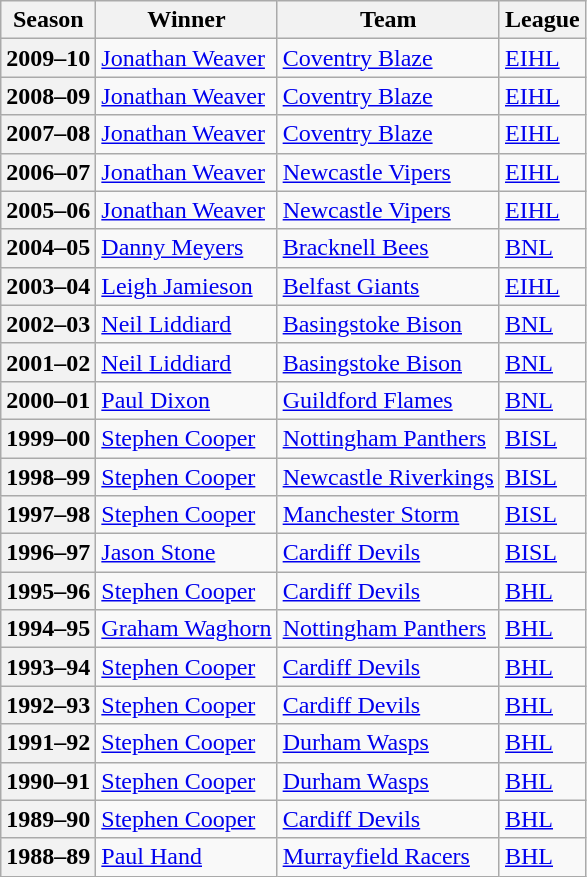<table class="wikitable sortable">
<tr>
<th>Season</th>
<th>Winner</th>
<th>Team</th>
<th>League</th>
</tr>
<tr>
<th>2009–10</th>
<td><a href='#'>Jonathan Weaver</a></td>
<td><a href='#'>Coventry Blaze</a></td>
<td><a href='#'>EIHL</a></td>
</tr>
<tr>
<th>2008–09</th>
<td><a href='#'>Jonathan Weaver</a></td>
<td><a href='#'>Coventry Blaze</a></td>
<td><a href='#'>EIHL</a></td>
</tr>
<tr>
<th>2007–08</th>
<td><a href='#'>Jonathan Weaver</a></td>
<td><a href='#'>Coventry Blaze</a></td>
<td><a href='#'>EIHL</a></td>
</tr>
<tr>
<th>2006–07</th>
<td><a href='#'>Jonathan Weaver</a></td>
<td><a href='#'>Newcastle Vipers</a></td>
<td><a href='#'>EIHL</a></td>
</tr>
<tr>
<th>2005–06</th>
<td><a href='#'>Jonathan Weaver</a></td>
<td><a href='#'>Newcastle Vipers</a></td>
<td><a href='#'>EIHL</a></td>
</tr>
<tr>
<th>2004–05</th>
<td><a href='#'>Danny Meyers</a></td>
<td><a href='#'>Bracknell Bees</a></td>
<td><a href='#'>BNL</a></td>
</tr>
<tr>
<th>2003–04</th>
<td><a href='#'>Leigh Jamieson</a></td>
<td><a href='#'>Belfast Giants</a></td>
<td><a href='#'>EIHL</a></td>
</tr>
<tr>
<th>2002–03</th>
<td><a href='#'>Neil Liddiard</a></td>
<td><a href='#'>Basingstoke Bison</a></td>
<td><a href='#'>BNL</a></td>
</tr>
<tr>
<th>2001–02</th>
<td><a href='#'>Neil Liddiard</a></td>
<td><a href='#'>Basingstoke Bison</a></td>
<td><a href='#'>BNL</a></td>
</tr>
<tr>
<th>2000–01</th>
<td><a href='#'>Paul Dixon</a></td>
<td><a href='#'>Guildford Flames</a></td>
<td><a href='#'>BNL</a></td>
</tr>
<tr>
<th>1999–00</th>
<td><a href='#'>Stephen Cooper</a></td>
<td><a href='#'>Nottingham Panthers</a></td>
<td><a href='#'>BISL</a></td>
</tr>
<tr>
<th>1998–99</th>
<td><a href='#'>Stephen Cooper</a></td>
<td><a href='#'>Newcastle Riverkings</a></td>
<td><a href='#'>BISL</a></td>
</tr>
<tr>
<th>1997–98</th>
<td><a href='#'>Stephen Cooper</a></td>
<td><a href='#'>Manchester Storm</a></td>
<td><a href='#'>BISL</a></td>
</tr>
<tr>
<th>1996–97</th>
<td><a href='#'>Jason Stone</a></td>
<td><a href='#'>Cardiff Devils</a></td>
<td><a href='#'>BISL</a></td>
</tr>
<tr>
<th>1995–96</th>
<td><a href='#'>Stephen Cooper</a></td>
<td><a href='#'>Cardiff Devils</a></td>
<td><a href='#'>BHL</a></td>
</tr>
<tr>
<th>1994–95</th>
<td><a href='#'>Graham Waghorn</a></td>
<td><a href='#'>Nottingham Panthers</a></td>
<td><a href='#'>BHL</a></td>
</tr>
<tr>
<th>1993–94</th>
<td><a href='#'>Stephen Cooper</a></td>
<td><a href='#'>Cardiff Devils</a></td>
<td><a href='#'>BHL</a></td>
</tr>
<tr>
<th>1992–93</th>
<td><a href='#'>Stephen Cooper</a></td>
<td><a href='#'>Cardiff Devils</a></td>
<td><a href='#'>BHL</a></td>
</tr>
<tr>
<th>1991–92</th>
<td><a href='#'>Stephen Cooper</a></td>
<td><a href='#'>Durham Wasps</a></td>
<td><a href='#'>BHL</a></td>
</tr>
<tr>
<th>1990–91</th>
<td><a href='#'>Stephen Cooper</a></td>
<td><a href='#'>Durham Wasps</a></td>
<td><a href='#'>BHL</a></td>
</tr>
<tr>
<th>1989–90</th>
<td><a href='#'>Stephen Cooper</a></td>
<td><a href='#'>Cardiff Devils</a></td>
<td><a href='#'>BHL</a></td>
</tr>
<tr>
<th>1988–89</th>
<td><a href='#'>Paul Hand</a></td>
<td><a href='#'>Murrayfield Racers</a></td>
<td><a href='#'>BHL</a></td>
</tr>
</table>
